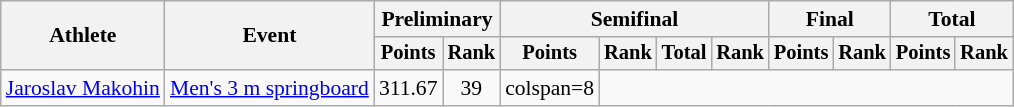<table class=wikitable style=font-size:90%;text-align:center>
<tr>
<th rowspan=2>Athlete</th>
<th rowspan=2>Event</th>
<th colspan=2>Preliminary</th>
<th colspan=4>Semifinal</th>
<th colspan=2>Final</th>
<th colspan=2>Total</th>
</tr>
<tr style=font-size:95%>
<th>Points</th>
<th>Rank</th>
<th>Points</th>
<th>Rank</th>
<th>Total</th>
<th>Rank</th>
<th>Points</th>
<th>Rank</th>
<th>Points</th>
<th>Rank</th>
</tr>
<tr>
<td align=left><a href='#'>Jaroslav Makohin</a></td>
<td align=left><a href='#'>Men's 3 m springboard</a></td>
<td>311.67</td>
<td>39</td>
<td>colspan=8 </td>
</tr>
</table>
